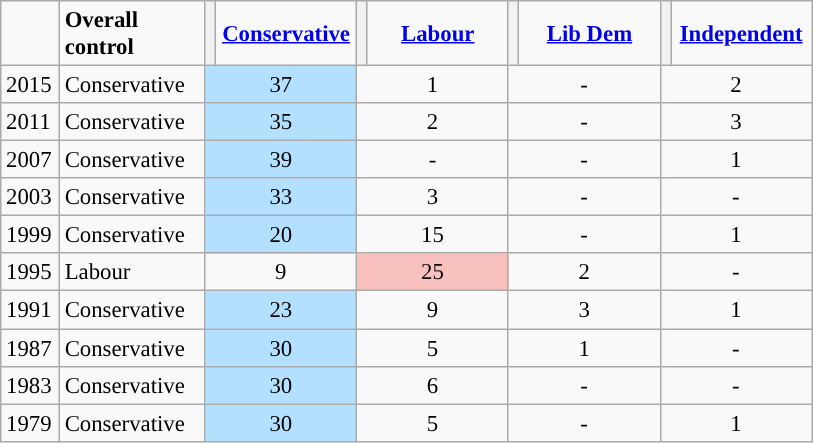<table class="wikitable" style="text-align:left; padding-left:1em; font-size: 95%">
<tr>
<td width=32></td>
<td width=90><strong>Overall control</strong></td>
<th style="background-color: "></th>
<td width=87 align="center"><strong><a href='#'>Conservative</a></strong></td>
<th style="background-color: "></th>
<td width=87 align="center"><strong><a href='#'>Labour</a></strong></td>
<th style="background-color: "></th>
<td width=87 align="center"><strong><a href='#'>Lib Dem</a></strong></td>
<th style="background-color: "></th>
<td width=87 align="center"><strong><a href='#'>Independent</a></strong></td>
</tr>
<tr>
<td>2015</td>
<td style="background:">Conservative</td>
<td colspan=2 align="center" style="background:#B3E0FF">37</td>
<td colspan=2 align="center">1</td>
<td colspan=2 align="center">-</td>
<td colspan=2 align="center">2</td>
</tr>
<tr>
<td>2011</td>
<td style="background:">Conservative</td>
<td colspan=2 align="center" style="background:#B3E0FF">35</td>
<td colspan=2 align="center">2</td>
<td colspan=2 align="center">-</td>
<td colspan=2 align="center">3</td>
</tr>
<tr>
<td>2007</td>
<td style="background:">Conservative</td>
<td colspan=2 align="center" style="background:#B3E0FF">39</td>
<td colspan=2 align="center">-</td>
<td colspan=2 align="center">-</td>
<td colspan=2 align="center">1</td>
</tr>
<tr>
<td>2003</td>
<td style="background:">Conservative</td>
<td colspan=2 align="center" style="background:#B3E0FF">33</td>
<td colspan=2 align="center">3</td>
<td colspan=2 align="center">-</td>
<td colspan=2 align="center">-</td>
</tr>
<tr>
<td>1999</td>
<td style="background:">Conservative</td>
<td colspan=2 align="center" style="background:#B3E0FF">20</td>
<td colspan=2 align="center">15</td>
<td colspan=2 align="center">-</td>
<td colspan=2 align="center">1</td>
</tr>
<tr>
<td>1995</td>
<td style="background:">Labour</td>
<td colspan=2 align="center">9</td>
<td colspan=2 align="center" style="background:#F8C1BE">25</td>
<td colspan=2 align="center">2</td>
<td colspan=2 align="center">-</td>
</tr>
<tr>
<td>1991</td>
<td style="background:">Conservative</td>
<td colspan=2 align="center" style="background:#B3E0FF">23</td>
<td colspan=2 align="center">9</td>
<td colspan=2 align="center">3</td>
<td colspan=2 align="center">1</td>
</tr>
<tr>
<td>1987</td>
<td style="background:">Conservative</td>
<td colspan=2 align="center" style="background:#B3E0FF">30</td>
<td colspan=2 align="center">5</td>
<td colspan=2 align="center">1</td>
<td colspan=2 align="center">-</td>
</tr>
<tr>
<td>1983</td>
<td style="background:">Conservative</td>
<td colspan=2 align="center" style="background:#B3E0FF">30</td>
<td colspan=2 align="center">6</td>
<td colspan=2 align="center">-</td>
<td colspan=2 align="center">-</td>
</tr>
<tr>
<td>1979</td>
<td style="background:">Conservative</td>
<td colspan=2 align="center" style="background:#B3E0FF">30</td>
<td colspan=2 align="center">5</td>
<td colspan=2 align="center">-</td>
<td colspan=2 align="center">1</td>
</tr>
</table>
